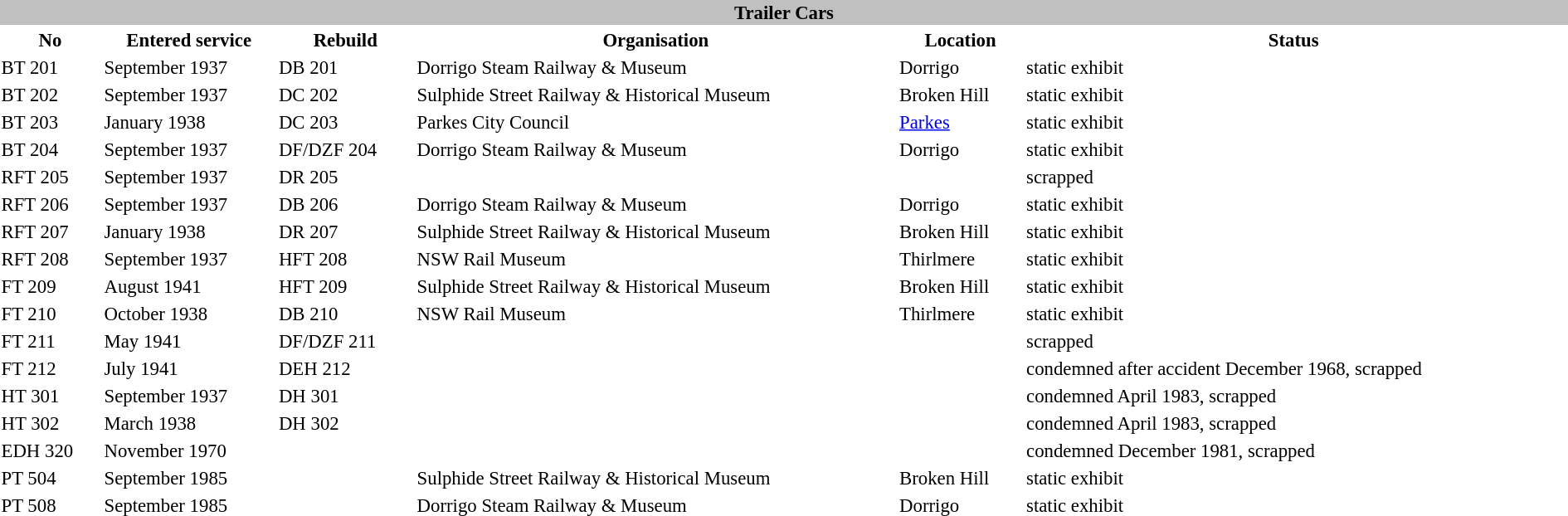<table class="toccolours" style="width: 100%; font-size:95%;">
<tr>
<th colspan="9" bgcolor="silver">Trailer Cars</th>
</tr>
<tr>
<th>No</th>
<th>Entered service</th>
<th>Rebuild</th>
<th>Organisation</th>
<th>Location</th>
<th>Status</th>
</tr>
<tr -style="background:#E5E5FF">
<td>BT 201</td>
<td>September 1937</td>
<td>DB 201</td>
<td>Dorrigo Steam Railway & Museum</td>
<td>Dorrigo</td>
<td>static exhibit</td>
<td></td>
</tr>
<tr -style="background:#E5E5FF">
<td>BT 202</td>
<td>September 1937</td>
<td>DC 202</td>
<td>Sulphide Street Railway & Historical Museum</td>
<td>Broken Hill</td>
<td>static exhibit</td>
<td></td>
</tr>
<tr -style="background:#E5E5FF">
<td>BT 203</td>
<td>January 1938</td>
<td>DC 203</td>
<td>Parkes City Council</td>
<td><a href='#'>Parkes</a></td>
<td>static exhibit</td>
<td></td>
</tr>
<tr -style="background:#E5E5FF">
<td>BT 204</td>
<td>September 1937</td>
<td>DF/DZF 204</td>
<td>Dorrigo Steam Railway & Museum</td>
<td>Dorrigo</td>
<td>static exhibit</td>
<td></td>
</tr>
<tr -style="background:#E5E5FF">
<td>RFT 205</td>
<td>September 1937</td>
<td>DR 205</td>
<td></td>
<td></td>
<td>scrapped</td>
<td></td>
</tr>
<tr -style="background:#E5E5FF">
<td>RFT 206</td>
<td>September 1937</td>
<td>DB 206</td>
<td>Dorrigo Steam Railway & Museum</td>
<td>Dorrigo</td>
<td>static exhibit</td>
<td></td>
</tr>
<tr -style="background:#E5E5FF">
<td>RFT 207</td>
<td>January 1938</td>
<td>DR 207</td>
<td>Sulphide Street Railway & Historical Museum</td>
<td>Broken Hill</td>
<td>static exhibit</td>
<td></td>
</tr>
<tr -style="background:#E5E5FF">
<td>RFT 208</td>
<td>September 1937</td>
<td>HFT 208</td>
<td>NSW Rail Museum</td>
<td>Thirlmere</td>
<td>static exhibit</td>
<td></td>
</tr>
<tr -style="background:#E5E5FF">
<td>FT 209</td>
<td>August 1941</td>
<td>HFT 209</td>
<td>Sulphide Street Railway & Historical Museum</td>
<td>Broken Hill</td>
<td>static exhibit</td>
<td></td>
</tr>
<tr -style="background:#E5E5FF">
<td>FT 210</td>
<td>October 1938</td>
<td>DB 210</td>
<td>NSW Rail Museum</td>
<td>Thirlmere</td>
<td>static exhibit</td>
<td></td>
</tr>
<tr -style="background:#E5E5FF">
<td>FT 211</td>
<td>May 1941</td>
<td>DF/DZF 211</td>
<td></td>
<td></td>
<td>scrapped</td>
<td></td>
</tr>
<tr -style="background:#E5E5FF">
<td>FT 212</td>
<td>July 1941</td>
<td>DEH 212</td>
<td></td>
<td></td>
<td>condemned after accident December 1968, scrapped</td>
<td></td>
</tr>
<tr -style="background:#E5E5FF">
<td>HT 301</td>
<td>September 1937</td>
<td>DH 301</td>
<td></td>
<td></td>
<td>condemned April 1983, scrapped</td>
<td></td>
</tr>
<tr -style="background:#E5E5FF">
<td>HT 302</td>
<td>March 1938</td>
<td>DH 302</td>
<td></td>
<td></td>
<td>condemned April 1983, scrapped</td>
<td></td>
</tr>
<tr -style="background:#E5E5FF">
<td>EDH 320</td>
<td>November 1970</td>
<td></td>
<td></td>
<td></td>
<td>condemned December 1981, scrapped</td>
<td></td>
</tr>
<tr -style="background:#E5E5FF">
<td>PT 504</td>
<td>September 1985</td>
<td></td>
<td>Sulphide Street Railway & Historical Museum</td>
<td>Broken Hill</td>
<td>static exhibit</td>
<td></td>
</tr>
<tr -style="background:#E5E5FF">
<td>PT 508</td>
<td>September 1985</td>
<td></td>
<td>Dorrigo Steam Railway & Museum</td>
<td>Dorrigo</td>
<td>static exhibit</td>
<td></td>
</tr>
</table>
